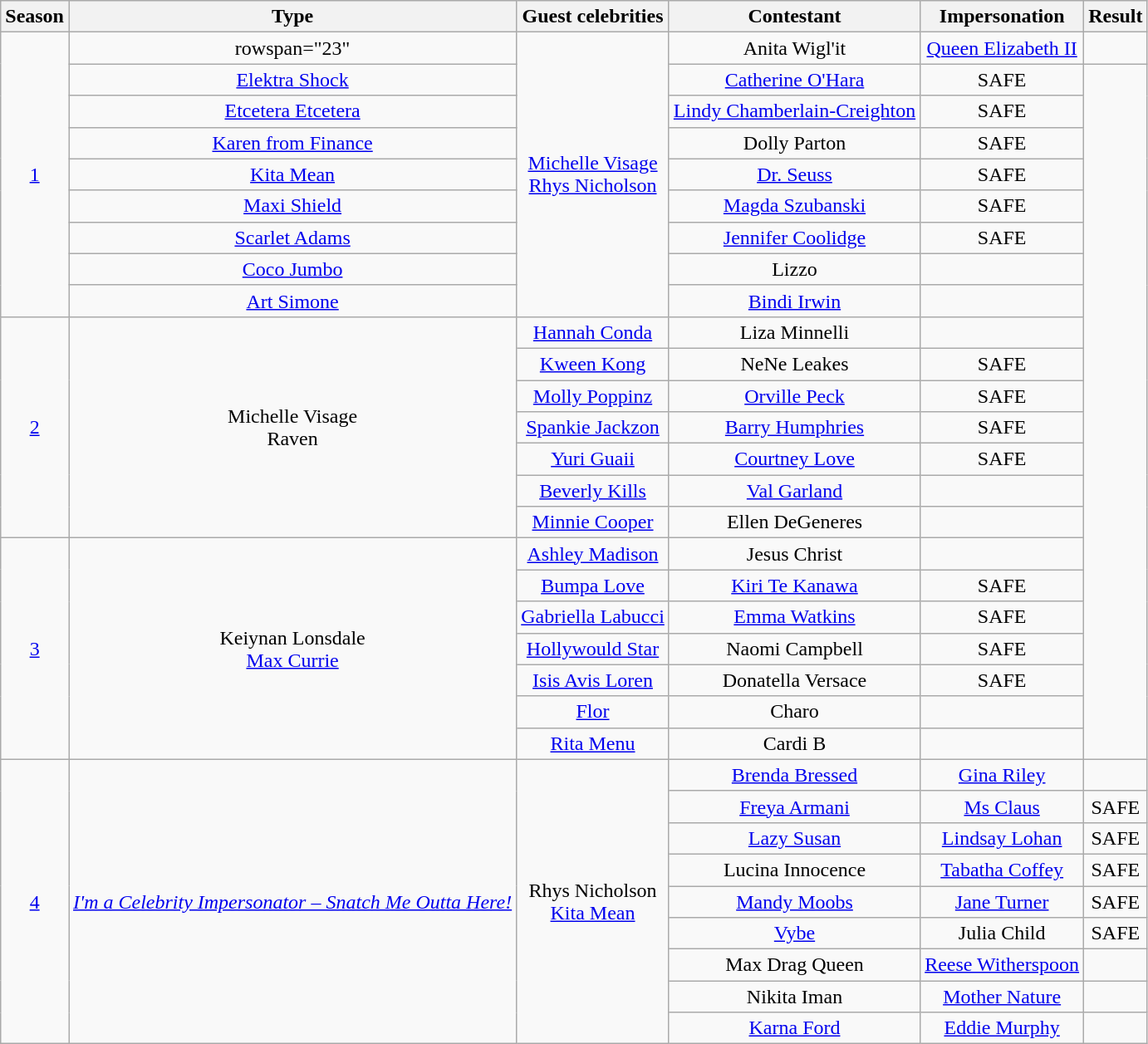<table class="wikitable" style="text-align:center">
<tr>
<th>Season</th>
<th>Type</th>
<th>Guest celebrities</th>
<th>Contestant</th>
<th>Impersonation</th>
<th>Result</th>
</tr>
<tr>
<td rowspan="9"><a href='#'>1</a></td>
<td>rowspan="23" </td>
<td rowspan="9"><a href='#'>Michelle Visage</a><br><a href='#'>Rhys Nicholson</a></td>
<td>Anita Wigl'it</td>
<td><a href='#'>Queen Elizabeth II</a></td>
<td></td>
</tr>
<tr>
<td><a href='#'>Elektra Shock</a></td>
<td><a href='#'>Catherine O'Hara</a></td>
<td>SAFE</td>
</tr>
<tr>
<td><a href='#'>Etcetera Etcetera</a></td>
<td nowrap><a href='#'>Lindy Chamberlain-Creighton</a></td>
<td>SAFE</td>
</tr>
<tr>
<td nowrap><a href='#'>Karen from Finance</a></td>
<td>Dolly Parton</td>
<td>SAFE</td>
</tr>
<tr>
<td><a href='#'>Kita Mean</a></td>
<td><a href='#'>Dr. Seuss</a></td>
<td>SAFE</td>
</tr>
<tr>
<td><a href='#'>Maxi Shield</a></td>
<td><a href='#'>Magda Szubanski</a></td>
<td>SAFE</td>
</tr>
<tr>
<td><a href='#'>Scarlet Adams</a></td>
<td><a href='#'>Jennifer Coolidge</a></td>
<td>SAFE</td>
</tr>
<tr>
<td><a href='#'>Coco Jumbo</a></td>
<td>Lizzo</td>
<td></td>
</tr>
<tr>
<td><a href='#'>Art Simone</a></td>
<td><a href='#'>Bindi Irwin</a></td>
<td></td>
</tr>
<tr>
<td rowspan="7"><a href='#'>2</a></td>
<td rowspan="7">Michelle Visage<br>Raven</td>
<td><a href='#'>Hannah Conda</a></td>
<td>Liza Minnelli</td>
<td></td>
</tr>
<tr>
<td><a href='#'>Kween Kong</a></td>
<td>NeNe Leakes</td>
<td>SAFE</td>
</tr>
<tr>
<td><a href='#'>Molly Poppinz</a></td>
<td><a href='#'>Orville Peck</a></td>
<td>SAFE</td>
</tr>
<tr>
<td><a href='#'>Spankie Jackzon</a></td>
<td><a href='#'>Barry Humphries</a></td>
<td>SAFE</td>
</tr>
<tr>
<td><a href='#'>Yuri Guaii</a></td>
<td><a href='#'>Courtney Love</a></td>
<td>SAFE</td>
</tr>
<tr>
<td><a href='#'>Beverly Kills</a></td>
<td><a href='#'>Val Garland</a></td>
<td></td>
</tr>
<tr>
<td><a href='#'>Minnie Cooper</a></td>
<td>Ellen DeGeneres</td>
<td></td>
</tr>
<tr>
<td rowspan="7"><a href='#'>3</a></td>
<td rowspan="7">Keiynan Lonsdale<br><a href='#'>Max Currie</a></td>
<td><a href='#'>Ashley Madison</a></td>
<td>Jesus Christ</td>
<td></td>
</tr>
<tr>
<td><a href='#'>Bumpa Love</a></td>
<td><a href='#'>Kiri Te Kanawa</a></td>
<td>SAFE</td>
</tr>
<tr>
<td><a href='#'>Gabriella Labucci</a></td>
<td><a href='#'>Emma Watkins</a></td>
<td>SAFE</td>
</tr>
<tr>
<td><a href='#'>Hollywould Star</a></td>
<td>Naomi Campbell</td>
<td>SAFE</td>
</tr>
<tr>
<td><a href='#'>Isis Avis Loren</a></td>
<td>Donatella Versace</td>
<td>SAFE</td>
</tr>
<tr>
<td><a href='#'>Flor</a></td>
<td>Charo</td>
<td></td>
</tr>
<tr>
<td><a href='#'>Rita Menu</a></td>
<td>Cardi B</td>
<td></td>
</tr>
<tr>
<td rowspan="9"><a href='#'>4</a></td>
<td rowspan="9"><em><a href='#'>I'm a Celebrity Impersonator – Snatch Me Outta Here!</a></em></td>
<td rowspan="9">Rhys Nicholson<br><a href='#'>Kita Mean</a></td>
<td><a href='#'>Brenda Bressed</a></td>
<td><a href='#'>Gina Riley</a></td>
<td></td>
</tr>
<tr>
<td><a href='#'>Freya Armani</a></td>
<td><a href='#'>Ms Claus</a></td>
<td>SAFE</td>
</tr>
<tr>
<td><a href='#'>Lazy Susan</a></td>
<td><a href='#'>Lindsay Lohan</a></td>
<td>SAFE</td>
</tr>
<tr>
<td>Lucina Innocence</td>
<td><a href='#'>Tabatha Coffey</a></td>
<td>SAFE</td>
</tr>
<tr>
<td><a href='#'>Mandy Moobs</a></td>
<td><a href='#'>Jane Turner</a></td>
<td>SAFE</td>
</tr>
<tr>
<td><a href='#'>Vybe</a></td>
<td>Julia Child</td>
<td>SAFE</td>
</tr>
<tr>
<td>Max Drag Queen</td>
<td><a href='#'>Reese Witherspoon</a></td>
<td></td>
</tr>
<tr>
<td>Nikita Iman</td>
<td><a href='#'>Mother Nature</a></td>
<td></td>
</tr>
<tr>
<td><a href='#'>Karna Ford</a></td>
<td><a href='#'>Eddie Murphy</a></td>
<td></td>
</tr>
</table>
